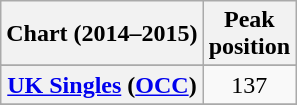<table class="wikitable sortable plainrowheaders" style="text-align:center">
<tr>
<th>Chart (2014–2015)</th>
<th>Peak<br>position</th>
</tr>
<tr>
</tr>
<tr>
<th scope="row"><a href='#'>UK Singles</a> (<a href='#'>OCC</a>)</th>
<td>137</td>
</tr>
<tr>
</tr>
</table>
